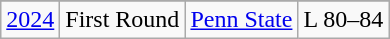<table class="wikitable" style="text-align:center">
<tr>
</tr>
<tr>
<td><a href='#'>2024</a></td>
<td>First Round</td>
<td><a href='#'>Penn State</a></td>
<td>L 80–84</td>
</tr>
</table>
